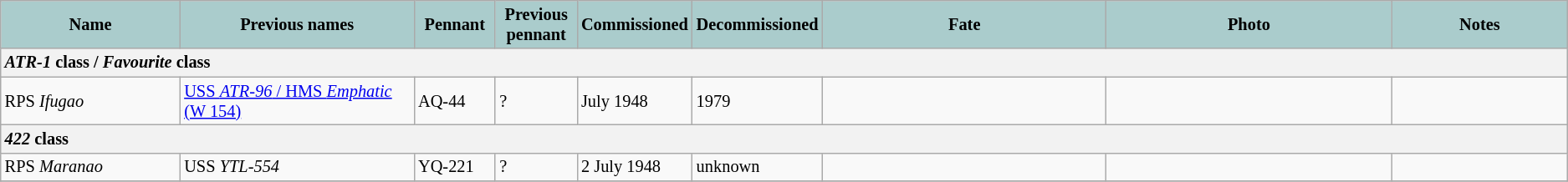<table class="wikitable" style="font-size:85%;">
<tr>
<th style="text-align: center; background: #aacccc;" width="150">Name</th>
<th style="text-align: center; background: #aacccc;" width="200">Previous names</th>
<th style="text-align: center; background: #aacccc;" width="60">Pennant</th>
<th style="text-align: center; background: #aacccc;" width="60">Previous pennant</th>
<th style="text-align: center; background: #aacccc;" width="50">Commissioned</th>
<th style="text-align: center; background: #aacccc;" width="50">Decommissioned</th>
<th style="text-align: center; background: #aacccc;" width="250">Fate</th>
<th style="text-align: center; background: #aacccc;" width="250">Photo</th>
<th style="text-align: center; background: #aacccc;" width="150">Notes</th>
</tr>
<tr>
<th style="text-align: left;" colspan="9"><em>ATR-1</em> class / <em>Favourite</em> class</th>
</tr>
<tr>
<td>RPS <em>Ifugao</em></td>
<td><a href='#'>USS <em>ATR-96</em> / HMS <em>Emphatic</em> (W 154)</a></td>
<td>AQ-44</td>
<td>?</td>
<td>July 1948</td>
<td>1979</td>
<td></td>
<td></td>
<td></td>
</tr>
<tr>
<th style="text-align: left;" colspan="9"><em>422</em> class</th>
</tr>
<tr>
<td>RPS <em>Maranao</em></td>
<td>USS <em>YTL-554</em></td>
<td>YQ-221</td>
<td>?</td>
<td>2 July 1948</td>
<td>unknown</td>
<td></td>
<td></td>
<td></td>
</tr>
<tr>
</tr>
</table>
